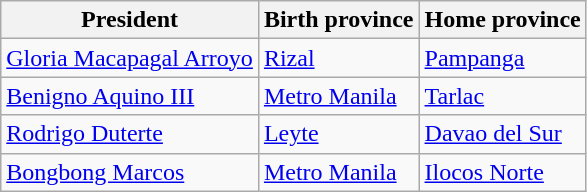<table class="sortable wikitable">
<tr>
<th>President</th>
<th>Birth province</th>
<th>Home province</th>
</tr>
<tr>
<td><a href='#'>Gloria Macapagal Arroyo</a></td>
<td><a href='#'>Rizal</a></td>
<td><a href='#'>Pampanga</a></td>
</tr>
<tr>
<td><a href='#'>Benigno Aquino III</a></td>
<td><a href='#'>Metro Manila</a></td>
<td><a href='#'>Tarlac</a></td>
</tr>
<tr>
<td><a href='#'>Rodrigo Duterte</a></td>
<td><a href='#'>Leyte</a></td>
<td><a href='#'>Davao del Sur</a></td>
</tr>
<tr>
<td><a href='#'>Bongbong Marcos</a></td>
<td><a href='#'>Metro Manila</a></td>
<td><a href='#'>Ilocos Norte</a></td>
</tr>
</table>
